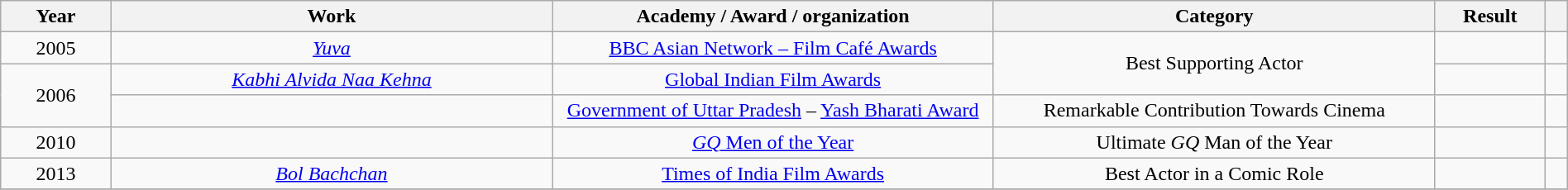<table class="wikitable sortable" style="width:100%;">
<tr>
<th style="width:5%;">Year</th>
<th style="width:20%;">Work</th>
<th style="width:20%;">Academy / Award / organization</th>
<th style="width:20%;">Category</th>
<th style="width:5%;">Result</th>
<th style="width:1%;" class="unsortable"></th>
</tr>
<tr>
<td style="text-align:center;">2005</td>
<td style="text-align:center;"><em><a href='#'>Yuva</a></em></td>
<td style="text-align:center;"><a href='#'>BBC Asian Network – Film Café Awards</a></td>
<td rowspan="2" style="text-align:center;">Best Supporting Actor</td>
<td></td>
<td style="text-align:center;"></td>
</tr>
<tr>
<td style="text-align:center;" rowspan="2">2006</td>
<td style="text-align:center;"><em><a href='#'>Kabhi Alvida Naa Kehna</a></em></td>
<td style="text-align:center;"><a href='#'>Global Indian Film Awards</a></td>
<td></td>
<td style="text-align:center;"></td>
</tr>
<tr>
<td></td>
<td style="text-align:center;"><a href='#'>Government of Uttar Pradesh</a> – <a href='#'>Yash Bharati Award</a></td>
<td style="text-align:center;">Remarkable Contribution Towards Cinema</td>
<td></td>
<td style="text-align:center;"></td>
</tr>
<tr>
<td style="text-align:center;">2010</td>
<td></td>
<td style="text-align:center;"><a href='#'><em>GQ</em> Men of the Year</a></td>
<td style="text-align:center;">Ultimate <em>GQ</em> Man of the Year</td>
<td></td>
<td style="text-align:center;"></td>
</tr>
<tr>
<td style="text-align:center;">2013</td>
<td style="text-align:center;"><em><a href='#'>Bol Bachchan</a></em></td>
<td style="text-align:center;"><a href='#'>Times of India Film Awards</a></td>
<td style="text-align:center;">Best Actor in a Comic Role</td>
<td></td>
<td style="text-align:center;"></td>
</tr>
<tr>
</tr>
</table>
